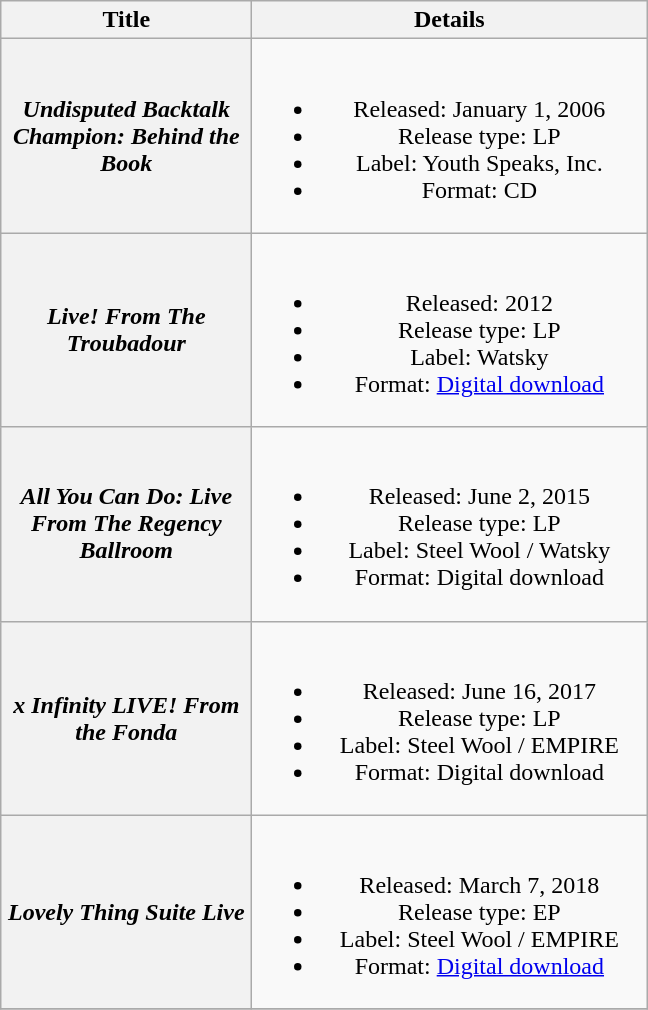<table class="wikitable plainrowheaders" style="text-align:center;">
<tr>
<th scope="col" style="width:10em;">Title</th>
<th scope="col" style="width:16em;">Details</th>
</tr>
<tr>
<th scope="row"><em>Undisputed Backtalk Champion: Behind the Book</em></th>
<td><br><ul><li>Released: January 1, 2006</li><li>Release type: LP</li><li>Label: Youth Speaks, Inc.</li><li>Format: CD</li></ul></td>
</tr>
<tr>
<th scope="row"><em>Live! From The Troubadour</em></th>
<td><br><ul><li>Released: 2012</li><li>Release type: LP</li><li>Label: Watsky</li><li>Format: <a href='#'>Digital download</a></li></ul></td>
</tr>
<tr>
<th scope="row"><em>All You Can Do: Live From The Regency Ballroom</em></th>
<td><br><ul><li>Released: June 2, 2015</li><li>Release type: LP</li><li>Label: Steel Wool / Watsky</li><li>Format: Digital download</li></ul></td>
</tr>
<tr>
<th scope="row"><em>x Infinity LIVE! From the Fonda</em></th>
<td><br><ul><li>Released: June 16, 2017</li><li>Release type: LP</li><li>Label: Steel Wool / EMPIRE</li><li>Format: Digital download</li></ul></td>
</tr>
<tr>
<th scope="row"><em>Lovely Thing Suite Live</em></th>
<td><br><ul><li>Released: March 7, 2018</li><li>Release type: EP</li><li>Label: Steel Wool / EMPIRE</li><li>Format: <a href='#'>Digital download</a></li></ul></td>
</tr>
<tr>
</tr>
</table>
